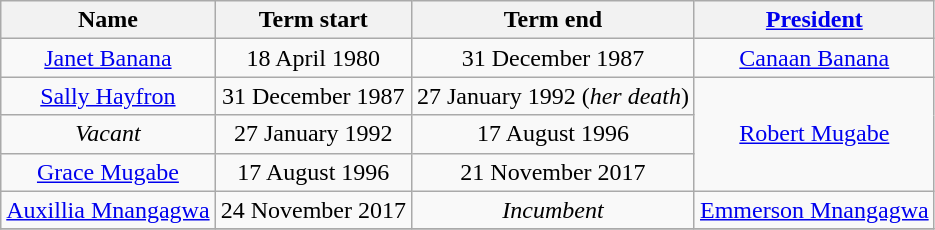<table class="wikitable" style="text-align:center">
<tr>
<th>Name</th>
<th>Term start</th>
<th>Term end</th>
<th><a href='#'>President</a></th>
</tr>
<tr>
<td><a href='#'>Janet Banana</a></td>
<td>18 April 1980</td>
<td>31 December 1987</td>
<td><a href='#'>Canaan Banana</a></td>
</tr>
<tr>
<td><a href='#'>Sally Hayfron</a></td>
<td>31 December 1987</td>
<td>27 January 1992 (<em>her death</em>)</td>
<td rowspan="3"><a href='#'>Robert Mugabe</a></td>
</tr>
<tr>
<td><em>Vacant</em></td>
<td>27 January 1992</td>
<td>17 August 1996</td>
</tr>
<tr>
<td><a href='#'>Grace Mugabe</a></td>
<td>17 August 1996</td>
<td>21 November 2017</td>
</tr>
<tr>
<td><a href='#'>Auxillia Mnangagwa</a></td>
<td>24 November 2017</td>
<td><em>Incumbent</em></td>
<td><a href='#'>Emmerson Mnangagwa</a></td>
</tr>
<tr>
</tr>
</table>
